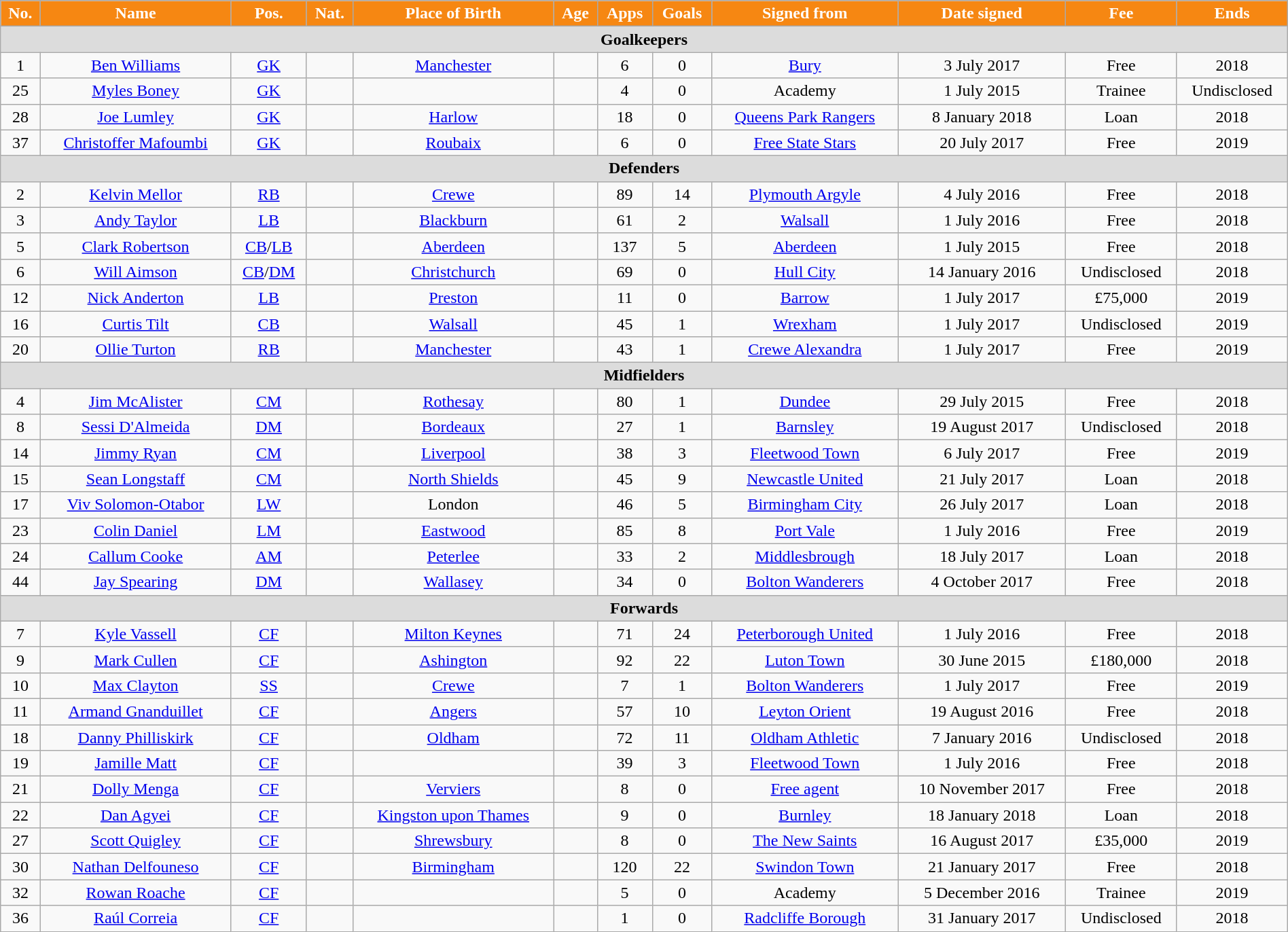<table class="wikitable" style="text-align:center; width:100%;">
<tr>
<th style="background:#F68712; color:white; text-align:center;">No.</th>
<th style="background:#F68712; color:white; text-align:center;">Name</th>
<th style="background:#F68712; color:white; text-align:center;">Pos.</th>
<th style="background:#F68712; color:white; text-align:center;">Nat.</th>
<th style="background:#F68712; color:white; text-align:center;">Place of Birth</th>
<th style="background:#F68712; color:white; text-align:center;">Age</th>
<th style="background:#F68712; color:white; text-align:center;">Apps</th>
<th style="background:#F68712; color:white; text-align:center;">Goals</th>
<th style="background:#F68712; color:white; text-align:center;">Signed from</th>
<th style="background:#F68712; color:white; text-align:center;">Date signed</th>
<th style="background:#F68712; color:white; text-align:center;">Fee</th>
<th style="background:#F68712; color:white; text-align:center;">Ends</th>
</tr>
<tr>
<th colspan="14" style="background:#dcdcdc; text-align:center;">Goalkeepers</th>
</tr>
<tr>
<td>1</td>
<td><a href='#'>Ben Williams</a></td>
<td><a href='#'>GK</a></td>
<td></td>
<td><a href='#'>Manchester</a></td>
<td></td>
<td>6</td>
<td>0</td>
<td><a href='#'>Bury</a></td>
<td>3 July 2017</td>
<td>Free</td>
<td>2018</td>
</tr>
<tr>
<td>25</td>
<td><a href='#'>Myles Boney</a></td>
<td><a href='#'>GK</a></td>
<td></td>
<td></td>
<td></td>
<td>4</td>
<td>0</td>
<td>Academy</td>
<td>1 July 2015</td>
<td>Trainee</td>
<td>Undisclosed</td>
</tr>
<tr>
<td>28</td>
<td><a href='#'>Joe Lumley</a></td>
<td><a href='#'>GK</a></td>
<td></td>
<td><a href='#'>Harlow</a></td>
<td></td>
<td>18</td>
<td>0</td>
<td><a href='#'>Queens Park Rangers</a></td>
<td>8 January 2018</td>
<td>Loan</td>
<td>2018</td>
</tr>
<tr>
<td>37</td>
<td><a href='#'>Christoffer Mafoumbi</a></td>
<td><a href='#'>GK</a></td>
<td></td>
<td><a href='#'>Roubaix</a></td>
<td></td>
<td>6</td>
<td>0</td>
<td><a href='#'>Free State Stars</a></td>
<td>20 July 2017</td>
<td>Free</td>
<td>2019</td>
</tr>
<tr>
<th colspan="14" style="background:#dcdcdc; text-align:center;">Defenders</th>
</tr>
<tr>
<td>2</td>
<td><a href='#'>Kelvin Mellor</a></td>
<td><a href='#'>RB</a></td>
<td></td>
<td><a href='#'>Crewe</a></td>
<td></td>
<td>89</td>
<td>14</td>
<td><a href='#'>Plymouth Argyle</a></td>
<td>4 July 2016</td>
<td>Free</td>
<td>2018</td>
</tr>
<tr>
<td>3</td>
<td><a href='#'>Andy Taylor</a></td>
<td><a href='#'>LB</a></td>
<td></td>
<td><a href='#'>Blackburn</a></td>
<td></td>
<td>61</td>
<td>2</td>
<td><a href='#'>Walsall</a></td>
<td>1 July 2016</td>
<td>Free</td>
<td>2018</td>
</tr>
<tr>
<td>5</td>
<td><a href='#'>Clark Robertson</a></td>
<td><a href='#'>CB</a>/<a href='#'>LB</a></td>
<td></td>
<td><a href='#'>Aberdeen</a></td>
<td></td>
<td>137</td>
<td>5</td>
<td><a href='#'>Aberdeen</a></td>
<td>1 July 2015</td>
<td>Free</td>
<td>2018</td>
</tr>
<tr>
<td>6</td>
<td><a href='#'>Will Aimson</a></td>
<td><a href='#'>CB</a>/<a href='#'>DM</a></td>
<td></td>
<td><a href='#'>Christchurch</a></td>
<td></td>
<td>69</td>
<td>0</td>
<td><a href='#'>Hull City</a></td>
<td>14 January 2016</td>
<td>Undisclosed</td>
<td>2018</td>
</tr>
<tr>
<td>12</td>
<td><a href='#'>Nick Anderton</a></td>
<td><a href='#'>LB</a></td>
<td></td>
<td><a href='#'>Preston</a></td>
<td></td>
<td>11</td>
<td>0</td>
<td><a href='#'>Barrow</a></td>
<td>1 July 2017</td>
<td>£75,000</td>
<td>2019</td>
</tr>
<tr>
<td>16</td>
<td><a href='#'>Curtis Tilt</a></td>
<td><a href='#'>CB</a></td>
<td></td>
<td><a href='#'>Walsall</a></td>
<td></td>
<td>45</td>
<td>1</td>
<td><a href='#'>Wrexham</a></td>
<td>1 July 2017</td>
<td>Undisclosed</td>
<td>2019</td>
</tr>
<tr>
<td>20</td>
<td><a href='#'>Ollie Turton</a></td>
<td><a href='#'>RB</a></td>
<td></td>
<td><a href='#'>Manchester</a></td>
<td></td>
<td>43</td>
<td>1</td>
<td><a href='#'>Crewe Alexandra</a></td>
<td>1 July 2017</td>
<td>Free</td>
<td>2019</td>
</tr>
<tr>
<th colspan="14" style="background:#dcdcdc; text-align:center;">Midfielders</th>
</tr>
<tr>
<td>4</td>
<td><a href='#'>Jim McAlister</a></td>
<td><a href='#'>CM</a></td>
<td></td>
<td><a href='#'>Rothesay</a></td>
<td></td>
<td>80</td>
<td>1</td>
<td><a href='#'>Dundee</a></td>
<td>29 July 2015</td>
<td>Free</td>
<td>2018</td>
</tr>
<tr>
<td>8</td>
<td><a href='#'>Sessi D'Almeida</a></td>
<td><a href='#'>DM</a></td>
<td></td>
<td><a href='#'>Bordeaux</a></td>
<td></td>
<td>27</td>
<td>1</td>
<td><a href='#'>Barnsley</a></td>
<td>19 August 2017</td>
<td>Undisclosed</td>
<td>2018</td>
</tr>
<tr>
<td>14</td>
<td><a href='#'>Jimmy Ryan</a></td>
<td><a href='#'>CM</a></td>
<td></td>
<td><a href='#'>Liverpool</a></td>
<td></td>
<td>38</td>
<td>3</td>
<td><a href='#'>Fleetwood Town</a></td>
<td>6 July 2017</td>
<td>Free</td>
<td>2019</td>
</tr>
<tr>
<td>15</td>
<td><a href='#'>Sean Longstaff</a></td>
<td><a href='#'>CM</a></td>
<td></td>
<td><a href='#'>North Shields</a></td>
<td></td>
<td>45</td>
<td>9</td>
<td><a href='#'>Newcastle United</a></td>
<td>21 July 2017</td>
<td>Loan</td>
<td>2018</td>
</tr>
<tr>
<td>17</td>
<td><a href='#'>Viv Solomon-Otabor</a></td>
<td><a href='#'>LW</a></td>
<td></td>
<td>London</td>
<td></td>
<td>46</td>
<td>5</td>
<td><a href='#'>Birmingham City</a></td>
<td>26 July 2017</td>
<td>Loan</td>
<td>2018</td>
</tr>
<tr>
<td>23</td>
<td><a href='#'>Colin Daniel</a></td>
<td><a href='#'>LM</a></td>
<td></td>
<td><a href='#'>Eastwood</a></td>
<td></td>
<td>85</td>
<td>8</td>
<td><a href='#'>Port Vale</a></td>
<td>1 July 2016</td>
<td>Free</td>
<td>2019</td>
</tr>
<tr>
<td>24</td>
<td><a href='#'>Callum Cooke</a></td>
<td><a href='#'>AM</a></td>
<td></td>
<td><a href='#'>Peterlee</a></td>
<td></td>
<td>33</td>
<td>2</td>
<td><a href='#'>Middlesbrough</a></td>
<td>18 July 2017</td>
<td>Loan</td>
<td>2018</td>
</tr>
<tr>
<td>44</td>
<td><a href='#'>Jay Spearing</a></td>
<td><a href='#'>DM</a></td>
<td></td>
<td><a href='#'>Wallasey</a></td>
<td></td>
<td>34</td>
<td>0</td>
<td><a href='#'>Bolton Wanderers</a></td>
<td>4 October 2017</td>
<td>Free</td>
<td>2018</td>
</tr>
<tr>
<th colspan="14" style="background:#dcdcdc; text-align:center;">Forwards</th>
</tr>
<tr>
<td>7</td>
<td><a href='#'>Kyle Vassell</a></td>
<td><a href='#'>CF</a></td>
<td></td>
<td><a href='#'>Milton Keynes</a></td>
<td></td>
<td>71</td>
<td>24</td>
<td><a href='#'>Peterborough United</a></td>
<td>1 July 2016</td>
<td>Free</td>
<td>2018</td>
</tr>
<tr>
<td>9</td>
<td><a href='#'>Mark Cullen</a></td>
<td><a href='#'>CF</a></td>
<td></td>
<td><a href='#'>Ashington</a></td>
<td></td>
<td>92</td>
<td>22</td>
<td><a href='#'>Luton Town</a></td>
<td>30 June 2015</td>
<td>£180,000</td>
<td>2018</td>
</tr>
<tr>
<td>10</td>
<td><a href='#'>Max Clayton</a></td>
<td><a href='#'>SS</a></td>
<td></td>
<td><a href='#'>Crewe</a></td>
<td></td>
<td>7</td>
<td>1</td>
<td><a href='#'>Bolton Wanderers</a></td>
<td>1 July 2017</td>
<td>Free</td>
<td>2019</td>
</tr>
<tr>
<td>11</td>
<td><a href='#'>Armand Gnanduillet</a></td>
<td><a href='#'>CF</a></td>
<td></td>
<td><a href='#'>Angers</a></td>
<td></td>
<td>57</td>
<td>10</td>
<td><a href='#'>Leyton Orient</a></td>
<td>19 August 2016</td>
<td>Free</td>
<td>2018</td>
</tr>
<tr>
<td>18</td>
<td><a href='#'>Danny Philliskirk</a></td>
<td><a href='#'>CF</a></td>
<td></td>
<td><a href='#'>Oldham</a></td>
<td></td>
<td>72</td>
<td>11</td>
<td><a href='#'>Oldham Athletic</a></td>
<td>7 January 2016</td>
<td>Undisclosed</td>
<td>2018</td>
</tr>
<tr>
<td>19</td>
<td><a href='#'>Jamille Matt</a></td>
<td><a href='#'>CF</a></td>
<td></td>
<td></td>
<td></td>
<td>39</td>
<td>3</td>
<td><a href='#'>Fleetwood Town</a></td>
<td>1 July 2016</td>
<td>Free</td>
<td>2018</td>
</tr>
<tr>
<td>21</td>
<td><a href='#'>Dolly Menga</a></td>
<td><a href='#'>CF</a></td>
<td></td>
<td><a href='#'>Verviers</a></td>
<td></td>
<td>8</td>
<td>0</td>
<td><a href='#'>Free agent</a></td>
<td>10 November 2017</td>
<td>Free</td>
<td>2018</td>
</tr>
<tr>
<td>22</td>
<td><a href='#'>Dan Agyei</a></td>
<td><a href='#'>CF</a></td>
<td></td>
<td><a href='#'>Kingston upon Thames</a></td>
<td></td>
<td>9</td>
<td>0</td>
<td><a href='#'>Burnley</a></td>
<td>18 January 2018</td>
<td>Loan</td>
<td>2018</td>
</tr>
<tr>
<td>27</td>
<td><a href='#'>Scott Quigley</a></td>
<td><a href='#'>CF</a></td>
<td></td>
<td><a href='#'>Shrewsbury</a></td>
<td></td>
<td>8</td>
<td>0</td>
<td><a href='#'>The New Saints</a></td>
<td>16 August 2017</td>
<td>£35,000</td>
<td>2019</td>
</tr>
<tr>
<td>30</td>
<td><a href='#'>Nathan Delfouneso</a></td>
<td><a href='#'>CF</a></td>
<td></td>
<td><a href='#'>Birmingham</a></td>
<td></td>
<td>120</td>
<td>22</td>
<td><a href='#'>Swindon Town</a></td>
<td>21 January 2017</td>
<td>Free</td>
<td>2018</td>
</tr>
<tr>
<td>32</td>
<td><a href='#'>Rowan Roache</a></td>
<td><a href='#'>CF</a></td>
<td></td>
<td></td>
<td></td>
<td>5</td>
<td>0</td>
<td>Academy</td>
<td>5 December 2016</td>
<td>Trainee</td>
<td>2019</td>
</tr>
<tr>
<td>36</td>
<td><a href='#'>Raúl Correia</a></td>
<td><a href='#'>CF</a></td>
<td></td>
<td></td>
<td></td>
<td>1</td>
<td>0</td>
<td><a href='#'>Radcliffe Borough</a></td>
<td>31 January 2017</td>
<td>Undisclosed</td>
<td>2018</td>
</tr>
</table>
